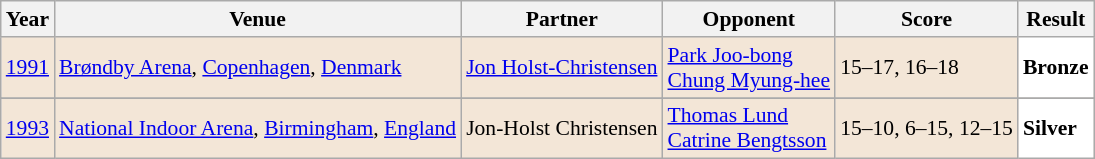<table class="sortable wikitable" style="font-size: 90%;">
<tr>
<th>Year</th>
<th>Venue</th>
<th>Partner</th>
<th>Opponent</th>
<th>Score</th>
<th>Result</th>
</tr>
<tr style="background:#F3E6D7">
<td align="center"><a href='#'>1991</a></td>
<td align="left"><a href='#'>Brøndby Arena</a>, <a href='#'>Copenhagen</a>, <a href='#'>Denmark</a></td>
<td align="left"> <a href='#'>Jon Holst-Christensen</a></td>
<td align="left"> <a href='#'>Park Joo-bong</a> <br>  <a href='#'>Chung Myung-hee</a></td>
<td align="left">15–17, 16–18</td>
<td style="text-align:left; background: white"> <strong>Bronze</strong></td>
</tr>
<tr>
</tr>
<tr style="background:#F3E6D7">
<td align="center"><a href='#'>1993</a></td>
<td align="left"><a href='#'>National Indoor Arena</a>, <a href='#'>Birmingham</a>, <a href='#'>England</a></td>
<td align="left"> Jon-Holst Christensen</td>
<td align="left"> <a href='#'>Thomas Lund</a> <br>  <a href='#'>Catrine Bengtsson</a></td>
<td align="left">15–10, 6–15, 12–15</td>
<td style="text-align:left; background: white"> <strong>Silver</strong></td>
</tr>
</table>
